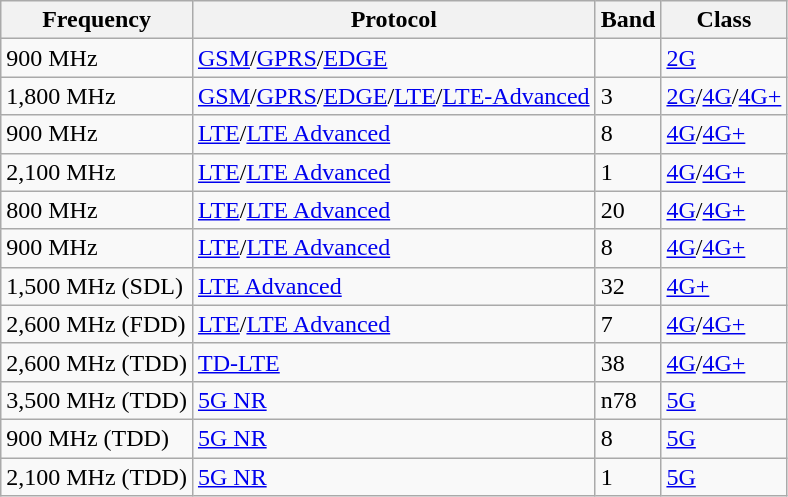<table class="wikitable sortable">
<tr>
<th>Frequency</th>
<th>Protocol</th>
<th>Band</th>
<th>Class</th>
</tr>
<tr>
<td>900 MHz</td>
<td><a href='#'>GSM</a>/<a href='#'>GPRS</a>/<a href='#'>EDGE</a></td>
<td></td>
<td><a href='#'>2G</a></td>
</tr>
<tr>
<td>1,800 MHz</td>
<td><a href='#'>GSM</a>/<a href='#'>GPRS</a>/<a href='#'>EDGE</a>/<a href='#'>LTE</a>/<a href='#'>LTE-Advanced</a></td>
<td>3</td>
<td><a href='#'>2G</a>/<a href='#'>4G</a>/<a href='#'>4G+</a></td>
</tr>
<tr>
<td>900 MHz</td>
<td><a href='#'>LTE</a>/<a href='#'>LTE Advanced</a></td>
<td>8</td>
<td><a href='#'>4G</a>/<a href='#'>4G+</a></td>
</tr>
<tr>
<td>2,100 MHz</td>
<td><a href='#'>LTE</a>/<a href='#'>LTE Advanced</a></td>
<td>1</td>
<td><a href='#'>4G</a>/<a href='#'>4G+</a></td>
</tr>
<tr>
<td>800 MHz</td>
<td><a href='#'>LTE</a>/<a href='#'>LTE Advanced</a></td>
<td>20</td>
<td><a href='#'>4G</a>/<a href='#'>4G+</a></td>
</tr>
<tr>
<td>900 MHz</td>
<td><a href='#'>LTE</a>/<a href='#'>LTE Advanced</a></td>
<td>8</td>
<td><a href='#'>4G</a>/<a href='#'>4G+</a></td>
</tr>
<tr>
<td>1,500 MHz (SDL)</td>
<td><a href='#'>LTE Advanced</a></td>
<td>32</td>
<td><a href='#'>4G+</a></td>
</tr>
<tr>
<td>2,600 MHz (FDD)</td>
<td><a href='#'>LTE</a>/<a href='#'>LTE Advanced</a></td>
<td>7</td>
<td><a href='#'>4G</a>/<a href='#'>4G+</a></td>
</tr>
<tr>
<td>2,600 MHz (TDD)</td>
<td><a href='#'>TD-LTE</a></td>
<td>38</td>
<td><a href='#'>4G</a>/<a href='#'>4G+</a></td>
</tr>
<tr>
<td>3,500 MHz (TDD)</td>
<td><a href='#'>5G NR</a></td>
<td>n78</td>
<td><a href='#'>5G</a></td>
</tr>
<tr>
<td>900 MHz (TDD)</td>
<td><a href='#'>5G NR</a></td>
<td>8</td>
<td><a href='#'>5G</a></td>
</tr>
<tr>
<td>2,100 MHz (TDD)</td>
<td><a href='#'>5G NR</a></td>
<td>1</td>
<td><a href='#'>5G</a></td>
</tr>
</table>
